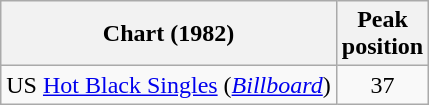<table class="wikitable">
<tr>
<th>Chart (1982)</th>
<th>Peak<br>position</th>
</tr>
<tr>
<td>US <a href='#'>Hot Black Singles</a> (<em><a href='#'>Billboard</a></em>)</td>
<td style="text-align:center;">37</td>
</tr>
</table>
